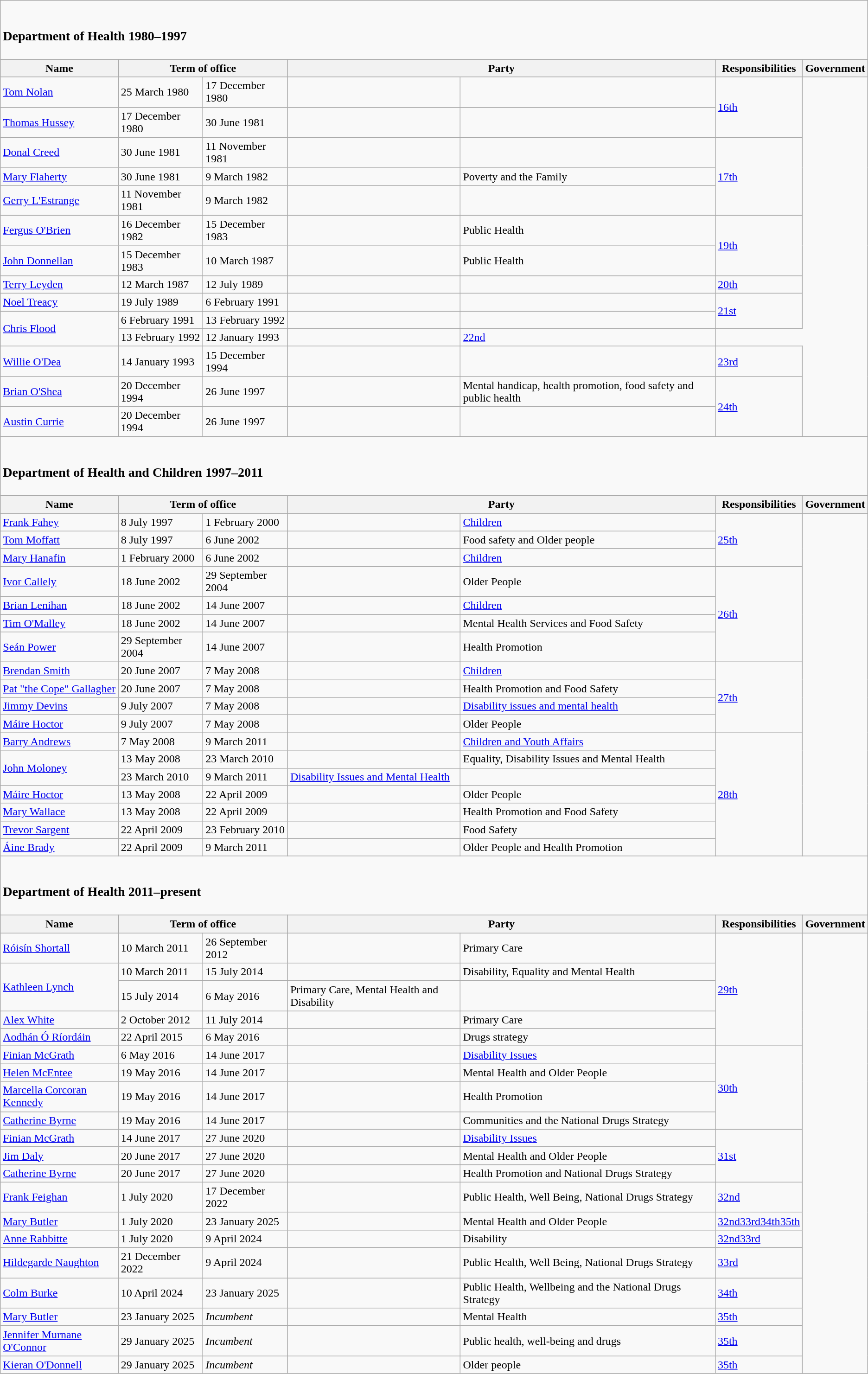<table class="wikitable">
<tr>
<td colspan=7><br><h3>Department of Health 1980–1997</h3></td>
</tr>
<tr>
<th>Name</th>
<th colspan=2>Term of office</th>
<th colspan=2>Party</th>
<th>Responsibilities</th>
<th>Government</th>
</tr>
<tr>
<td><a href='#'>Tom Nolan</a></td>
<td>25 March 1980</td>
<td>17 December 1980</td>
<td></td>
<td></td>
<td rowspan=2><a href='#'>16th</a></td>
</tr>
<tr>
<td><a href='#'>Thomas Hussey</a></td>
<td>17 December 1980</td>
<td>30 June 1981</td>
<td></td>
<td></td>
</tr>
<tr>
<td><a href='#'>Donal Creed</a></td>
<td>30 June 1981</td>
<td>11 November 1981</td>
<td></td>
<td></td>
<td rowspan=3><a href='#'>17th</a></td>
</tr>
<tr>
<td><a href='#'>Mary Flaherty</a></td>
<td>30 June 1981</td>
<td>9 March 1982</td>
<td></td>
<td>Poverty and the Family</td>
</tr>
<tr>
<td><a href='#'>Gerry L'Estrange</a></td>
<td>11 November 1981</td>
<td>9 March 1982</td>
<td></td>
<td></td>
</tr>
<tr>
<td><a href='#'>Fergus O'Brien</a></td>
<td>16 December 1982</td>
<td>15 December 1983</td>
<td></td>
<td>Public Health</td>
<td rowspan=2><a href='#'>19th</a></td>
</tr>
<tr>
<td><a href='#'>John Donnellan</a></td>
<td>15 December 1983</td>
<td>10 March 1987</td>
<td></td>
<td>Public Health</td>
</tr>
<tr>
<td><a href='#'>Terry Leyden</a></td>
<td>12 March 1987</td>
<td>12 July 1989</td>
<td></td>
<td></td>
<td><a href='#'>20th</a></td>
</tr>
<tr>
<td><a href='#'>Noel Treacy</a></td>
<td>19 July 1989</td>
<td>6 February 1991</td>
<td></td>
<td></td>
<td rowspan=2><a href='#'>21st</a></td>
</tr>
<tr>
<td rowspan=2><a href='#'>Chris Flood</a></td>
<td>6 February 1991</td>
<td>13 February 1992</td>
<td></td>
<td></td>
</tr>
<tr>
<td>13 February 1992</td>
<td>12 January 1993</td>
<td></td>
<td><a href='#'>22nd</a></td>
</tr>
<tr>
<td><a href='#'>Willie O'Dea</a></td>
<td>14 January 1993</td>
<td>15 December 1994</td>
<td></td>
<td></td>
<td><a href='#'>23rd</a></td>
</tr>
<tr>
<td><a href='#'>Brian O'Shea</a></td>
<td>20 December 1994</td>
<td>26 June 1997</td>
<td></td>
<td>Mental handicap, health promotion, food safety and public health</td>
<td rowspan=2><a href='#'>24th</a></td>
</tr>
<tr>
<td><a href='#'>Austin Currie</a></td>
<td>20 December 1994</td>
<td>26 June 1997</td>
<td></td>
<td></td>
</tr>
<tr>
<td colspan=7><br><h3>Department of Health and Children 1997–2011</h3></td>
</tr>
<tr>
<th>Name</th>
<th colspan=2>Term of office</th>
<th colspan=2>Party</th>
<th>Responsibilities</th>
<th>Government</th>
</tr>
<tr>
<td><a href='#'>Frank Fahey</a></td>
<td>8 July 1997</td>
<td>1 February 2000</td>
<td></td>
<td><a href='#'>Children</a></td>
<td rowspan=3><a href='#'>25th</a></td>
</tr>
<tr>
<td><a href='#'>Tom Moffatt</a></td>
<td>8 July 1997</td>
<td>6 June 2002</td>
<td></td>
<td>Food safety and Older people</td>
</tr>
<tr>
<td><a href='#'>Mary Hanafin</a></td>
<td>1 February 2000</td>
<td>6 June 2002</td>
<td></td>
<td><a href='#'>Children</a></td>
</tr>
<tr>
<td><a href='#'>Ivor Callely</a></td>
<td>18 June 2002</td>
<td>29 September 2004</td>
<td></td>
<td>Older People</td>
<td rowspan=4><a href='#'>26th</a></td>
</tr>
<tr>
<td><a href='#'>Brian Lenihan</a></td>
<td>18 June 2002</td>
<td>14 June 2007</td>
<td></td>
<td><a href='#'>Children</a></td>
</tr>
<tr>
<td><a href='#'>Tim O'Malley</a></td>
<td>18 June 2002</td>
<td>14 June 2007</td>
<td></td>
<td>Mental Health Services and Food Safety</td>
</tr>
<tr>
<td><a href='#'>Seán Power</a></td>
<td>29 September 2004</td>
<td>14 June 2007</td>
<td></td>
<td>Health Promotion</td>
</tr>
<tr>
<td><a href='#'>Brendan Smith</a></td>
<td>20 June 2007</td>
<td>7 May 2008</td>
<td></td>
<td><a href='#'>Children</a></td>
<td rowspan=4><a href='#'>27th</a></td>
</tr>
<tr>
<td><a href='#'>Pat "the Cope" Gallagher</a></td>
<td>20 June 2007</td>
<td>7 May 2008</td>
<td></td>
<td>Health Promotion and Food Safety</td>
</tr>
<tr>
<td><a href='#'>Jimmy Devins</a></td>
<td>9 July 2007</td>
<td>7 May 2008</td>
<td></td>
<td><a href='#'>Disability issues and mental health</a></td>
</tr>
<tr>
<td><a href='#'>Máire Hoctor</a></td>
<td>9 July 2007</td>
<td>7 May 2008</td>
<td></td>
<td>Older People</td>
</tr>
<tr>
<td><a href='#'>Barry Andrews</a></td>
<td>7 May 2008</td>
<td>9 March 2011</td>
<td></td>
<td><a href='#'>Children and Youth Affairs</a></td>
<td rowspan=7><a href='#'>28th</a></td>
</tr>
<tr>
<td rowspan=2><a href='#'>John Moloney</a></td>
<td>13 May 2008</td>
<td>23 March 2010</td>
<td></td>
<td>Equality, Disability Issues and Mental Health</td>
</tr>
<tr>
<td>23 March 2010</td>
<td>9 March 2011</td>
<td><a href='#'>Disability Issues and Mental Health</a></td>
</tr>
<tr>
<td><a href='#'>Máire Hoctor</a></td>
<td>13 May 2008</td>
<td>22 April 2009</td>
<td></td>
<td>Older People</td>
</tr>
<tr>
<td><a href='#'>Mary Wallace</a></td>
<td>13 May 2008</td>
<td>22 April 2009</td>
<td></td>
<td>Health Promotion and Food Safety</td>
</tr>
<tr>
<td><a href='#'>Trevor Sargent</a></td>
<td>22 April 2009</td>
<td>23 February 2010</td>
<td></td>
<td>Food Safety</td>
</tr>
<tr>
<td><a href='#'>Áine Brady</a></td>
<td>22 April 2009</td>
<td>9 March 2011</td>
<td></td>
<td>Older People and Health Promotion</td>
</tr>
<tr>
<td colspan=7><br><h3>Department of Health 2011–present</h3></td>
</tr>
<tr>
<th>Name</th>
<th colspan=2>Term of office</th>
<th colspan=2>Party</th>
<th>Responsibilities</th>
<th>Government</th>
</tr>
<tr>
<td><a href='#'>Róisín Shortall</a></td>
<td>10 March 2011</td>
<td>26 September 2012</td>
<td></td>
<td>Primary Care</td>
<td rowspan=5><a href='#'>29th</a></td>
</tr>
<tr>
<td rowspan=2><a href='#'>Kathleen Lynch</a></td>
<td>10 March 2011</td>
<td>15 July 2014</td>
<td></td>
<td>Disability, Equality and Mental Health</td>
</tr>
<tr>
<td>15 July 2014</td>
<td>6 May 2016</td>
<td>Primary Care, Mental Health and Disability</td>
</tr>
<tr>
<td><a href='#'>Alex White</a></td>
<td>2 October 2012</td>
<td>11 July 2014</td>
<td></td>
<td>Primary Care</td>
</tr>
<tr>
<td><a href='#'>Aodhán Ó Ríordáin</a></td>
<td>22 April 2015</td>
<td>6 May 2016</td>
<td></td>
<td>Drugs strategy</td>
</tr>
<tr>
<td><a href='#'>Finian McGrath</a></td>
<td>6 May 2016</td>
<td>14 June 2017</td>
<td></td>
<td><a href='#'>Disability Issues</a></td>
<td rowspan=4><a href='#'>30th</a></td>
</tr>
<tr>
<td><a href='#'>Helen McEntee</a></td>
<td>19 May 2016</td>
<td>14 June 2017</td>
<td></td>
<td>Mental Health and Older People</td>
</tr>
<tr>
<td><a href='#'>Marcella Corcoran Kennedy</a></td>
<td>19 May 2016</td>
<td>14 June 2017</td>
<td></td>
<td>Health Promotion</td>
</tr>
<tr>
<td><a href='#'>Catherine Byrne</a></td>
<td>19 May 2016</td>
<td>14 June 2017</td>
<td></td>
<td>Communities and the National Drugs Strategy</td>
</tr>
<tr>
<td><a href='#'>Finian McGrath</a></td>
<td>14 June 2017</td>
<td>27 June 2020</td>
<td></td>
<td><a href='#'>Disability Issues</a></td>
<td rowspan=3><a href='#'>31st</a></td>
</tr>
<tr>
<td><a href='#'>Jim Daly</a></td>
<td>20 June 2017</td>
<td>27 June 2020</td>
<td></td>
<td>Mental Health and Older People</td>
</tr>
<tr>
<td><a href='#'>Catherine Byrne</a></td>
<td>20 June 2017</td>
<td>27 June 2020</td>
<td></td>
<td>Health Promotion and National Drugs Strategy</td>
</tr>
<tr>
<td><a href='#'>Frank Feighan</a></td>
<td>1 July 2020</td>
<td>17 December 2022</td>
<td></td>
<td>Public Health, Well Being, National Drugs Strategy</td>
<td><a href='#'>32nd</a></td>
</tr>
<tr>
<td><a href='#'>Mary Butler</a></td>
<td>1 July 2020</td>
<td>23 January 2025</td>
<td></td>
<td>Mental Health and Older People</td>
<td><a href='#'>32nd</a><a href='#'>33rd</a><a href='#'>34th</a><a href='#'>35th</a></td>
</tr>
<tr>
<td><a href='#'>Anne Rabbitte</a></td>
<td>1 July 2020</td>
<td>9 April 2024</td>
<td></td>
<td>Disability</td>
<td><a href='#'>32nd</a><a href='#'>33rd</a></td>
</tr>
<tr>
<td><a href='#'>Hildegarde Naughton</a></td>
<td>21 December 2022</td>
<td>9 April 2024</td>
<td></td>
<td>Public Health, Well Being, National Drugs Strategy</td>
<td><a href='#'>33rd</a></td>
</tr>
<tr>
<td><a href='#'>Colm Burke</a></td>
<td>10 April 2024</td>
<td>23 January 2025</td>
<td></td>
<td>Public Health, Wellbeing and the National Drugs Strategy</td>
<td><a href='#'>34th</a></td>
</tr>
<tr>
<td><a href='#'>Mary Butler</a></td>
<td>23 January 2025</td>
<td><em>Incumbent</em></td>
<td></td>
<td>Mental Health</td>
<td><a href='#'>35th</a></td>
</tr>
<tr>
<td><a href='#'>Jennifer Murnane O'Connor</a></td>
<td>29 January 2025</td>
<td><em>Incumbent</em></td>
<td></td>
<td>Public health, well-being and drugs</td>
<td><a href='#'>35th</a></td>
</tr>
<tr>
<td><a href='#'>Kieran O'Donnell</a></td>
<td>29 January 2025</td>
<td><em>Incumbent</em></td>
<td></td>
<td>Older people</td>
<td><a href='#'>35th</a></td>
</tr>
</table>
